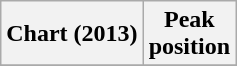<table class="wikitable">
<tr>
<th>Chart (2013)</th>
<th>Peak<br>position</th>
</tr>
<tr>
</tr>
</table>
